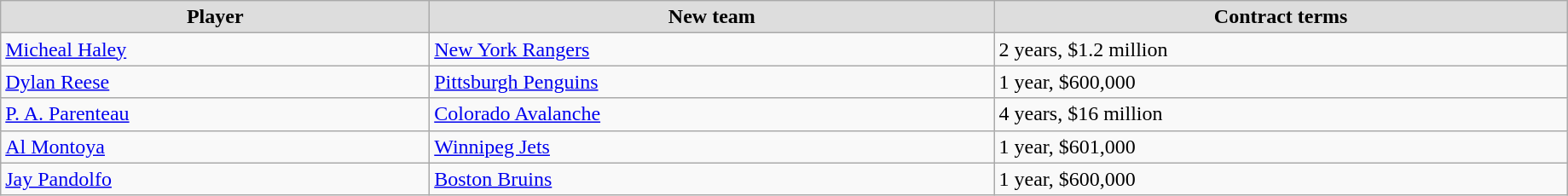<table class="wikitable" width=97%>
<tr align="center" bgcolor="#dddddd">
<td><strong>Player</strong></td>
<td><strong>New team</strong></td>
<td><strong>Contract terms</strong></td>
</tr>
<tr>
<td><a href='#'>Micheal Haley</a></td>
<td><a href='#'>New York Rangers</a></td>
<td>2 years, $1.2 million</td>
</tr>
<tr>
<td><a href='#'>Dylan Reese</a></td>
<td><a href='#'>Pittsburgh Penguins</a></td>
<td>1 year, $600,000</td>
</tr>
<tr>
<td><a href='#'>P. A. Parenteau</a></td>
<td><a href='#'>Colorado Avalanche</a></td>
<td>4 years, $16 million</td>
</tr>
<tr>
<td><a href='#'>Al Montoya</a></td>
<td><a href='#'>Winnipeg Jets</a></td>
<td>1 year, $601,000</td>
</tr>
<tr>
<td><a href='#'>Jay Pandolfo</a></td>
<td><a href='#'>Boston Bruins</a></td>
<td>1 year, $600,000</td>
</tr>
</table>
